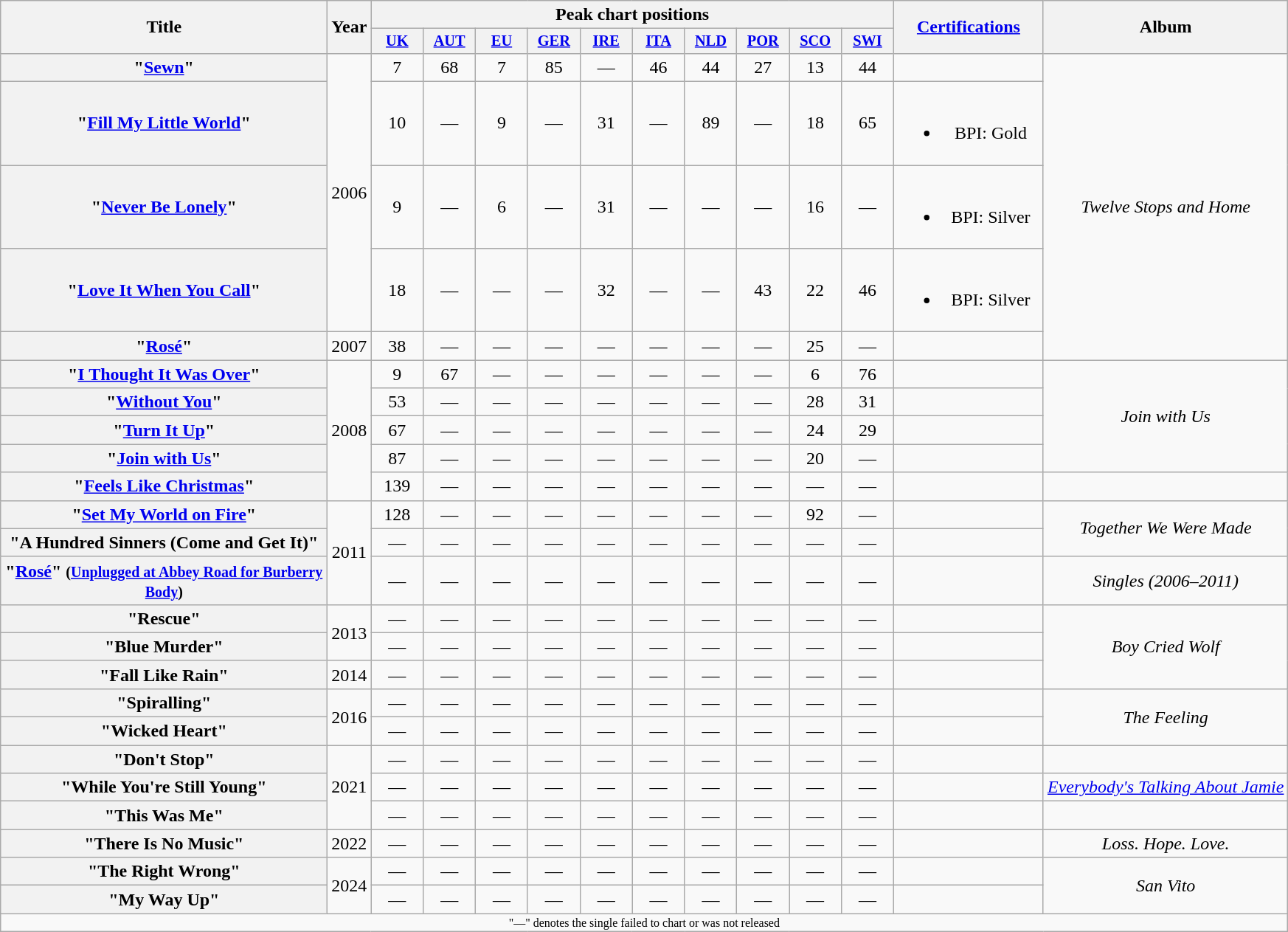<table class="wikitable plainrowheaders" style="text-align:center;">
<tr>
<th scope="col" rowspan="2" style="width:18em;">Title</th>
<th scope="col" rowspan="2" style="width:2em;">Year</th>
<th colspan="10">Peak chart positions</th>
<th scope="col" rowspan="2" style="width:8em;"><a href='#'>Certifications</a></th>
<th rowspan="2">Album</th>
</tr>
<tr>
<th style="width:3em;font-size:85%"><a href='#'>UK</a><br></th>
<th style="width:3em;font-size:85%"><a href='#'>AUT</a><br></th>
<th style="width:3em;font-size:85%"><a href='#'>EU</a><br></th>
<th style="width:3em;font-size:85%"><a href='#'>GER</a><br></th>
<th style="width:3em;font-size:85%"><a href='#'>IRE</a><br></th>
<th style="width:3em;font-size:85%"><a href='#'>ITA</a><br></th>
<th style="width:3em;font-size:85%"><a href='#'>NLD</a><br></th>
<th style="width:3em;font-size:85%"><a href='#'>POR</a><br></th>
<th style="width:3em;font-size:85%"><a href='#'>SCO</a><br></th>
<th style="width:3em;font-size:85%"><a href='#'>SWI</a><br></th>
</tr>
<tr>
<th scope="row">"<a href='#'>Sewn</a>"</th>
<td rowspan="4">2006</td>
<td>7</td>
<td>68</td>
<td>7</td>
<td>85</td>
<td>—</td>
<td>46</td>
<td>44</td>
<td>27</td>
<td>13</td>
<td>44</td>
<td></td>
<td rowspan="5"><em>Twelve Stops and Home</em></td>
</tr>
<tr>
<th scope="row">"<a href='#'>Fill My Little World</a>"</th>
<td>10</td>
<td>—</td>
<td>9</td>
<td>—</td>
<td>31</td>
<td>—</td>
<td>89</td>
<td>—</td>
<td>18</td>
<td>65</td>
<td><br><ul><li>BPI: Gold</li></ul></td>
</tr>
<tr>
<th scope="row">"<a href='#'>Never Be Lonely</a>"</th>
<td>9</td>
<td>—</td>
<td>6</td>
<td>—</td>
<td>31</td>
<td>—</td>
<td>—</td>
<td>—</td>
<td>16</td>
<td>—</td>
<td><br><ul><li>BPI: Silver</li></ul></td>
</tr>
<tr>
<th scope="row">"<a href='#'>Love It When You Call</a>"</th>
<td>18</td>
<td>—</td>
<td>—</td>
<td>—</td>
<td>32</td>
<td>—</td>
<td>—</td>
<td>43</td>
<td>22</td>
<td>46</td>
<td><br><ul><li>BPI: Silver</li></ul></td>
</tr>
<tr>
<th scope="row">"<a href='#'>Rosé</a>"</th>
<td>2007</td>
<td>38</td>
<td>—</td>
<td>—</td>
<td>—</td>
<td>—</td>
<td>—</td>
<td>—</td>
<td>—</td>
<td>25</td>
<td>—</td>
<td></td>
</tr>
<tr>
<th scope="row">"<a href='#'>I Thought It Was Over</a>"</th>
<td rowspan="5">2008</td>
<td>9</td>
<td>67</td>
<td>—</td>
<td>—</td>
<td>—</td>
<td>—</td>
<td>—</td>
<td>—</td>
<td>6</td>
<td>76</td>
<td></td>
<td rowspan="4"><em>Join with Us</em></td>
</tr>
<tr>
<th scope="row">"<a href='#'>Without You</a>"</th>
<td>53</td>
<td>—</td>
<td>—</td>
<td>—</td>
<td>—</td>
<td>—</td>
<td>—</td>
<td>—</td>
<td>28</td>
<td>31</td>
<td></td>
</tr>
<tr>
<th scope="row">"<a href='#'>Turn It Up</a>"</th>
<td>67</td>
<td>—</td>
<td>—</td>
<td>—</td>
<td>—</td>
<td>—</td>
<td>—</td>
<td>—</td>
<td>24</td>
<td>29</td>
<td></td>
</tr>
<tr>
<th scope="row">"<a href='#'>Join with Us</a>"</th>
<td>87</td>
<td>—</td>
<td>—</td>
<td>—</td>
<td>—</td>
<td>—</td>
<td>—</td>
<td>—</td>
<td>20</td>
<td>—</td>
<td></td>
</tr>
<tr>
<th scope="row">"<a href='#'>Feels Like Christmas</a>"</th>
<td>139</td>
<td>—</td>
<td>—</td>
<td>—</td>
<td>—</td>
<td>—</td>
<td>—</td>
<td>—</td>
<td>—</td>
<td>—</td>
<td></td>
<td></td>
</tr>
<tr>
<th scope="row">"<a href='#'>Set My World on Fire</a>"</th>
<td rowspan="3">2011</td>
<td>128</td>
<td>—</td>
<td>—</td>
<td>—</td>
<td>—</td>
<td>—</td>
<td>—</td>
<td>—</td>
<td>92</td>
<td>—</td>
<td></td>
<td rowspan="2"><em>Together We Were Made</em></td>
</tr>
<tr>
<th scope="row">"A Hundred Sinners (Come and Get It)"</th>
<td>—</td>
<td>—</td>
<td>—</td>
<td>—</td>
<td>—</td>
<td>—</td>
<td>—</td>
<td>—</td>
<td>—</td>
<td>—</td>
<td></td>
</tr>
<tr>
<th scope="row">"<a href='#'>Rosé</a>" <small>(<a href='#'>Unplugged at Abbey Road for Burberry Body</a>)</small></th>
<td>—</td>
<td>—</td>
<td>—</td>
<td>—</td>
<td>—</td>
<td>—</td>
<td>—</td>
<td>—</td>
<td>—</td>
<td>—</td>
<td></td>
<td><em>Singles (2006–2011)</em></td>
</tr>
<tr>
<th scope="row">"Rescue"</th>
<td rowspan="2">2013</td>
<td>—</td>
<td>—</td>
<td>—</td>
<td>—</td>
<td>—</td>
<td>—</td>
<td>—</td>
<td>—</td>
<td>—</td>
<td>—</td>
<td></td>
<td rowspan="3"><em>Boy Cried Wolf</em></td>
</tr>
<tr>
<th scope="row">"Blue Murder"</th>
<td>—</td>
<td>—</td>
<td>—</td>
<td>—</td>
<td>—</td>
<td>—</td>
<td>—</td>
<td>—</td>
<td>—</td>
<td>—</td>
<td></td>
</tr>
<tr>
<th scope="row">"Fall Like Rain"</th>
<td>2014</td>
<td>—</td>
<td>—</td>
<td>—</td>
<td>—</td>
<td>—</td>
<td>—</td>
<td>—</td>
<td>—</td>
<td>—</td>
<td>—</td>
<td></td>
</tr>
<tr>
<th scope="row">"Spiralling"</th>
<td rowspan="2">2016</td>
<td>—</td>
<td>—</td>
<td>—</td>
<td>—</td>
<td>—</td>
<td>—</td>
<td>—</td>
<td>—</td>
<td>—</td>
<td>—</td>
<td></td>
<td rowspan="2"><em>The Feeling</em></td>
</tr>
<tr>
<th scope="row">"Wicked Heart"</th>
<td>—</td>
<td>—</td>
<td>—</td>
<td>—</td>
<td>—</td>
<td>—</td>
<td>—</td>
<td>—</td>
<td>—</td>
<td>—</td>
<td></td>
</tr>
<tr>
<th scope="row">"Don't Stop"<br></th>
<td rowspan="3">2021</td>
<td>—</td>
<td>—</td>
<td>—</td>
<td>—</td>
<td>—</td>
<td>—</td>
<td>—</td>
<td>—</td>
<td>—</td>
<td>—</td>
<td></td>
<td></td>
</tr>
<tr>
<th scope="row">"While You're Still Young"<br></th>
<td>—</td>
<td>—</td>
<td>—</td>
<td>—</td>
<td>—</td>
<td>—</td>
<td>—</td>
<td>—</td>
<td>—</td>
<td>—</td>
<td></td>
<td><em><a href='#'>Everybody's Talking About Jamie</a></em></td>
</tr>
<tr>
<th scope="row">"This Was Me" </th>
<td>—</td>
<td>—</td>
<td>—</td>
<td>—</td>
<td>—</td>
<td>—</td>
<td>—</td>
<td>—</td>
<td>—</td>
<td>—</td>
<td></td>
<td></td>
</tr>
<tr>
<th scope="row">"There Is No Music"</th>
<td>2022</td>
<td>—</td>
<td>—</td>
<td>—</td>
<td>—</td>
<td>—</td>
<td>—</td>
<td>—</td>
<td>—</td>
<td>—</td>
<td>—</td>
<td></td>
<td><em>Loss. Hope. Love.</em></td>
</tr>
<tr>
<th scope="row">"The Right Wrong"</th>
<td rowspan="2">2024</td>
<td>—</td>
<td>—</td>
<td>—</td>
<td>—</td>
<td>—</td>
<td>—</td>
<td>—</td>
<td>—</td>
<td>—</td>
<td>—</td>
<td></td>
<td rowspan="2"><em>San Vito</em></td>
</tr>
<tr>
<th scope="row">"My Way Up"</th>
<td>—</td>
<td>—</td>
<td>—</td>
<td>—</td>
<td>—</td>
<td>—</td>
<td>—</td>
<td>—</td>
<td>—</td>
<td>—</td>
<td></td>
</tr>
<tr>
<td colspan="30" style="font-size:8pt">"—" denotes the single failed to chart or was not released</td>
</tr>
</table>
